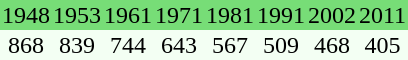<table align="center" cellspacing="0" style="background:#f3fff3">
<tr bgcolor="#77dd77">
<td align="center">1948</td>
<td align="center">1953</td>
<td align="center">1961</td>
<td align="center">1971</td>
<td align="center">1981</td>
<td align="center">1991</td>
<td align="center">2002</td>
<td align="center">2011</td>
</tr>
<tr>
<td align="center">868</td>
<td align="center">839</td>
<td align="center">744</td>
<td align="center">643</td>
<td align="center">567</td>
<td align="center">509</td>
<td align="center">468</td>
<td align="center">405</td>
</tr>
</table>
